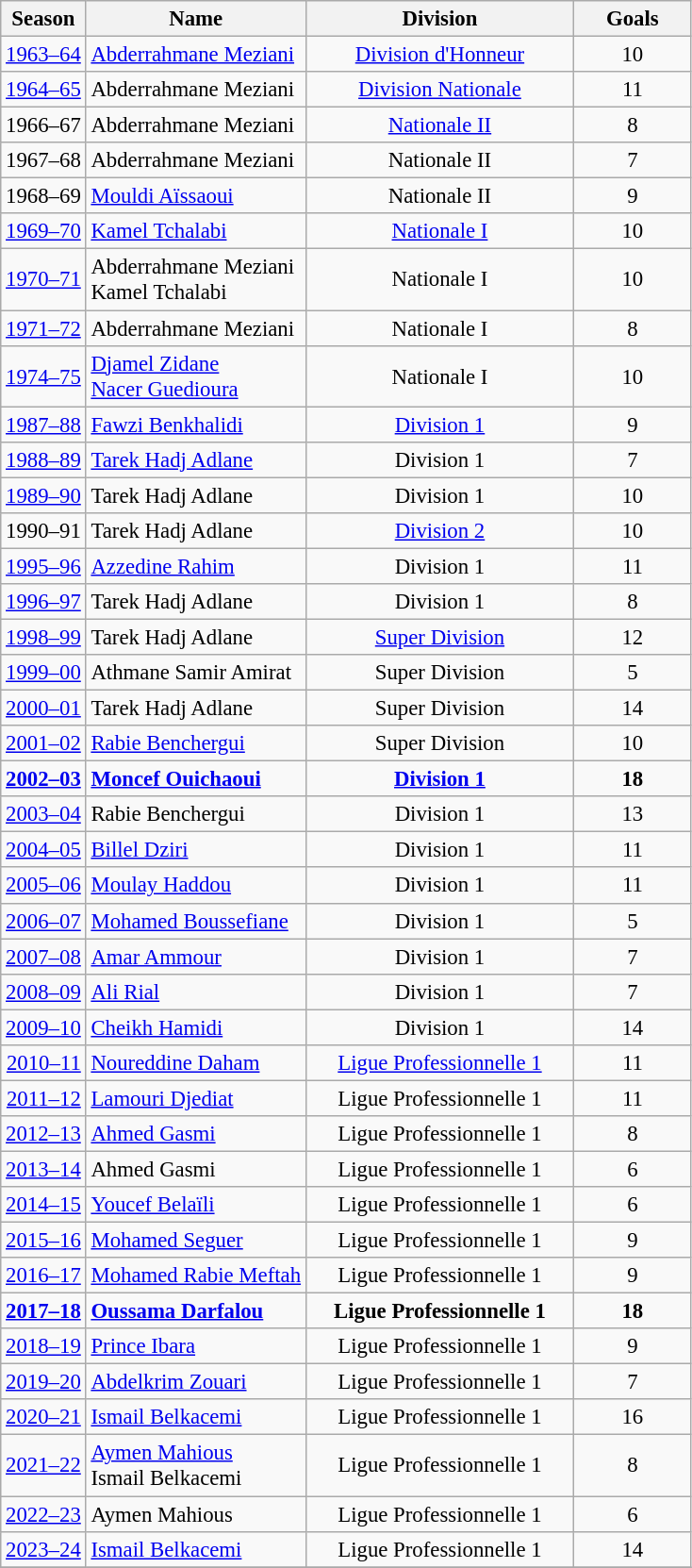<table class="wikitable plainrowheaders sortable" style="text-align:center;font-size:95%">
<tr>
<th>Season</th>
<th>Name</th>
<th style="width: 12em;">Division</th>
<th style="width: 5em;">Goals</th>
</tr>
<tr>
<td style="text-align:right;"><a href='#'>1963–64</a></td>
<td align="left"> <a href='#'>Abderrahmane Meziani</a></td>
<td><a href='#'>Division d'Honneur</a></td>
<td>10</td>
</tr>
<tr>
<td style="text-align:right;"><a href='#'>1964–65</a></td>
<td align="left"> Abderrahmane Meziani</td>
<td><a href='#'>Division Nationale</a></td>
<td>11</td>
</tr>
<tr>
<td style="text-align:right;">1966–67</td>
<td align="left"> Abderrahmane Meziani</td>
<td><a href='#'>Nationale II</a></td>
<td>8</td>
</tr>
<tr>
<td style="text-align:right;">1967–68</td>
<td align="left"> Abderrahmane Meziani</td>
<td>Nationale II</td>
<td>7</td>
</tr>
<tr>
<td style="text-align:right;">1968–69</td>
<td align="left"> <a href='#'>Mouldi Aïssaoui</a></td>
<td>Nationale II</td>
<td>9</td>
</tr>
<tr>
<td style="text-align:right;"><a href='#'>1969–70</a></td>
<td align="left"> <a href='#'>Kamel Tchalabi</a></td>
<td><a href='#'>Nationale I</a></td>
<td>10</td>
</tr>
<tr>
<td style="text-align:right;"><a href='#'>1970–71</a></td>
<td align="left"> Abderrahmane Meziani <br>  Kamel Tchalabi</td>
<td>Nationale I</td>
<td>10</td>
</tr>
<tr>
<td style="text-align:right;"><a href='#'>1971–72</a></td>
<td align="left"> Abderrahmane Meziani</td>
<td>Nationale I</td>
<td>8</td>
</tr>
<tr>
<td style="text-align:right;"><a href='#'>1974–75</a></td>
<td align="left"> <a href='#'>Djamel Zidane</a> <br>  <a href='#'>Nacer Guedioura</a></td>
<td>Nationale I</td>
<td>10</td>
</tr>
<tr>
<td style="text-align:right;"><a href='#'>1987–88</a></td>
<td align="left"> <a href='#'>Fawzi Benkhalidi</a></td>
<td><a href='#'>Division 1</a></td>
<td>9</td>
</tr>
<tr>
<td style="text-align:right;"><a href='#'>1988–89</a></td>
<td align="left"> <a href='#'>Tarek Hadj Adlane</a></td>
<td>Division 1</td>
<td>7</td>
</tr>
<tr>
<td style="text-align:right;"><a href='#'>1989–90</a></td>
<td align="left"> Tarek Hadj Adlane</td>
<td>Division 1</td>
<td>10</td>
</tr>
<tr>
<td style="text-align:right;">1990–91</td>
<td align="left"> Tarek Hadj Adlane</td>
<td><a href='#'>Division 2</a></td>
<td>10</td>
</tr>
<tr>
<td style="text-align:right;"><a href='#'>1995–96</a></td>
<td align="left"> <a href='#'>Azzedine Rahim</a></td>
<td>Division 1</td>
<td>11</td>
</tr>
<tr>
<td style="text-align:right;"><a href='#'>1996–97</a></td>
<td align="left"> Tarek Hadj Adlane</td>
<td>Division 1</td>
<td>8</td>
</tr>
<tr>
<td style="text-align:right;"><a href='#'>1998–99</a></td>
<td align="left"> Tarek Hadj Adlane</td>
<td><a href='#'>Super Division</a></td>
<td>12</td>
</tr>
<tr>
<td style="text-align:right;"><a href='#'>1999–00</a></td>
<td align="left"> Athmane Samir Amirat</td>
<td>Super Division</td>
<td>5</td>
</tr>
<tr>
<td style="text-align:right;"><a href='#'>2000–01</a></td>
<td align="left"> Tarek Hadj Adlane</td>
<td>Super Division</td>
<td>14</td>
</tr>
<tr>
<td style="text-align:right;"><a href='#'>2001–02</a></td>
<td align="left"> <a href='#'>Rabie Benchergui</a></td>
<td>Super Division</td>
<td>10</td>
</tr>
<tr>
<td style="text-align:right;"><strong><a href='#'>2002–03</a></strong></td>
<td align="left"> <strong><a href='#'>Moncef Ouichaoui</a></strong></td>
<td><strong><a href='#'>Division 1</a></strong></td>
<td><strong>18</strong></td>
</tr>
<tr>
<td style="text-align:right;"><a href='#'>2003–04</a></td>
<td align="left"> Rabie Benchergui</td>
<td>Division 1</td>
<td>13</td>
</tr>
<tr>
<td style="text-align:right;"><a href='#'>2004–05</a></td>
<td align="left"> <a href='#'>Billel Dziri</a></td>
<td>Division 1</td>
<td>11</td>
</tr>
<tr>
<td style="text-align:right;"><a href='#'>2005–06</a></td>
<td align="left"> <a href='#'>Moulay Haddou</a></td>
<td>Division 1</td>
<td>11</td>
</tr>
<tr>
<td style="text-align:right;"><a href='#'>2006–07</a></td>
<td align="left"> <a href='#'>Mohamed Boussefiane</a></td>
<td>Division 1</td>
<td>5</td>
</tr>
<tr>
<td style="text-align:right;"><a href='#'>2007–08</a></td>
<td align="left"> <a href='#'>Amar Ammour</a></td>
<td>Division 1</td>
<td>7</td>
</tr>
<tr>
<td style="text-align:right;"><a href='#'>2008–09</a></td>
<td align="left"> <a href='#'>Ali Rial</a></td>
<td>Division 1</td>
<td>7</td>
</tr>
<tr>
<td style="text-align:right;"><a href='#'>2009–10</a></td>
<td align="left"> <a href='#'>Cheikh Hamidi</a></td>
<td>Division 1</td>
<td>14</td>
</tr>
<tr>
<td style="text-align:right;"><a href='#'>2010–11</a></td>
<td align="left"> <a href='#'>Noureddine Daham</a></td>
<td><a href='#'>Ligue Professionnelle 1</a></td>
<td>11</td>
</tr>
<tr>
<td style="text-align:right;"><a href='#'>2011–12</a></td>
<td align="left"> <a href='#'>Lamouri Djediat</a></td>
<td>Ligue Professionnelle 1</td>
<td>11</td>
</tr>
<tr>
<td style="text-align:right;"><a href='#'>2012–13</a></td>
<td align="left"> <a href='#'>Ahmed Gasmi</a></td>
<td>Ligue Professionnelle 1</td>
<td>8</td>
</tr>
<tr>
<td style="text-align:right;"><a href='#'>2013–14</a></td>
<td align="left"> Ahmed Gasmi</td>
<td>Ligue Professionnelle 1</td>
<td>6</td>
</tr>
<tr>
<td style="text-align:right;"><a href='#'>2014–15</a></td>
<td align="left"> <a href='#'>Youcef Belaïli</a></td>
<td>Ligue Professionnelle 1</td>
<td>6</td>
</tr>
<tr>
<td style="text-align:right;"><a href='#'>2015–16</a></td>
<td align="left"> <a href='#'>Mohamed Seguer</a></td>
<td>Ligue Professionnelle 1</td>
<td>9</td>
</tr>
<tr>
<td style="text-align:right;"><a href='#'>2016–17</a></td>
<td align="left"> <a href='#'>Mohamed Rabie Meftah</a></td>
<td>Ligue Professionnelle 1</td>
<td>9</td>
</tr>
<tr>
<td style="text-align:right;"><strong><a href='#'>2017–18</a></strong></td>
<td align="left"> <strong><a href='#'>Oussama Darfalou</a></strong></td>
<td><strong>Ligue Professionnelle 1</strong></td>
<td><strong>18</strong></td>
</tr>
<tr>
<td style="text-align:right;"><a href='#'>2018–19</a></td>
<td align="left"> <a href='#'>Prince Ibara</a></td>
<td>Ligue Professionnelle 1</td>
<td>9</td>
</tr>
<tr>
<td style="text-align:right;"><a href='#'>2019–20</a></td>
<td align="left"> <a href='#'>Abdelkrim Zouari</a></td>
<td>Ligue Professionnelle 1</td>
<td>7</td>
</tr>
<tr>
<td style="text-align:right;"><a href='#'>2020–21</a></td>
<td align="left"> <a href='#'>Ismail Belkacemi</a></td>
<td>Ligue Professionnelle 1</td>
<td>16</td>
</tr>
<tr>
<td style="text-align:right;"><a href='#'>2021–22</a></td>
<td align="left"> <a href='#'>Aymen Mahious</a><br>  Ismail Belkacemi</td>
<td>Ligue Professionnelle 1</td>
<td>8</td>
</tr>
<tr>
<td style="text-align:right;"><a href='#'>2022–23</a></td>
<td align="left"> Aymen Mahious</td>
<td>Ligue Professionnelle 1</td>
<td>6</td>
</tr>
<tr>
<td style="text-align:right;"><a href='#'>2023–24</a></td>
<td align="left"> <a href='#'>Ismail Belkacemi</a></td>
<td>Ligue Professionnelle 1</td>
<td>14</td>
</tr>
<tr>
</tr>
</table>
